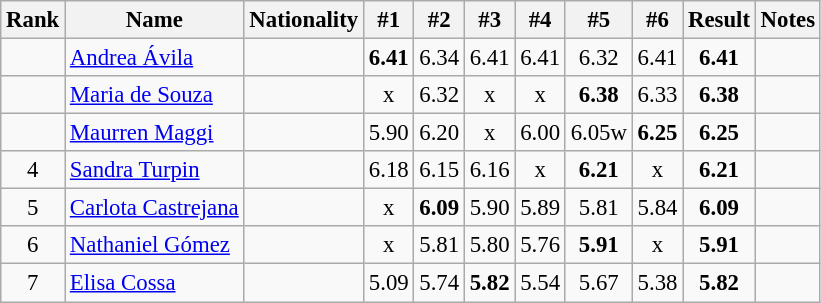<table class="wikitable sortable" style="text-align:center;font-size:95%">
<tr>
<th>Rank</th>
<th>Name</th>
<th>Nationality</th>
<th>#1</th>
<th>#2</th>
<th>#3</th>
<th>#4</th>
<th>#5</th>
<th>#6</th>
<th>Result</th>
<th>Notes</th>
</tr>
<tr>
<td></td>
<td align=left><a href='#'>Andrea Ávila</a></td>
<td align=left></td>
<td><strong>6.41</strong></td>
<td>6.34</td>
<td>6.41</td>
<td>6.41</td>
<td>6.32</td>
<td>6.41</td>
<td><strong>6.41</strong></td>
<td></td>
</tr>
<tr>
<td></td>
<td align=left><a href='#'>Maria de Souza</a></td>
<td align=left></td>
<td>x</td>
<td>6.32</td>
<td>x</td>
<td>x</td>
<td><strong>6.38</strong></td>
<td>6.33</td>
<td><strong>6.38</strong></td>
<td></td>
</tr>
<tr>
<td></td>
<td align=left><a href='#'>Maurren Maggi</a></td>
<td align=left></td>
<td>5.90</td>
<td>6.20</td>
<td>x</td>
<td>6.00</td>
<td>6.05w</td>
<td><strong>6.25</strong></td>
<td><strong>6.25</strong></td>
<td></td>
</tr>
<tr>
<td>4</td>
<td align=left><a href='#'>Sandra Turpin</a></td>
<td align=left></td>
<td>6.18</td>
<td>6.15</td>
<td>6.16</td>
<td>x</td>
<td><strong>6.21</strong></td>
<td>x</td>
<td><strong>6.21</strong></td>
<td></td>
</tr>
<tr>
<td>5</td>
<td align=left><a href='#'>Carlota Castrejana</a></td>
<td align=left></td>
<td>x</td>
<td><strong>6.09</strong></td>
<td>5.90</td>
<td>5.89</td>
<td>5.81</td>
<td>5.84</td>
<td><strong>6.09</strong></td>
<td></td>
</tr>
<tr>
<td>6</td>
<td align=left><a href='#'>Nathaniel Gómez</a></td>
<td align=left></td>
<td>x</td>
<td>5.81</td>
<td>5.80</td>
<td>5.76</td>
<td><strong>5.91</strong></td>
<td>x</td>
<td><strong>5.91</strong></td>
<td></td>
</tr>
<tr>
<td>7</td>
<td align=left><a href='#'>Elisa Cossa</a></td>
<td align=left></td>
<td>5.09</td>
<td>5.74</td>
<td><strong>5.82</strong></td>
<td>5.54</td>
<td>5.67</td>
<td>5.38</td>
<td><strong>5.82</strong></td>
<td></td>
</tr>
</table>
